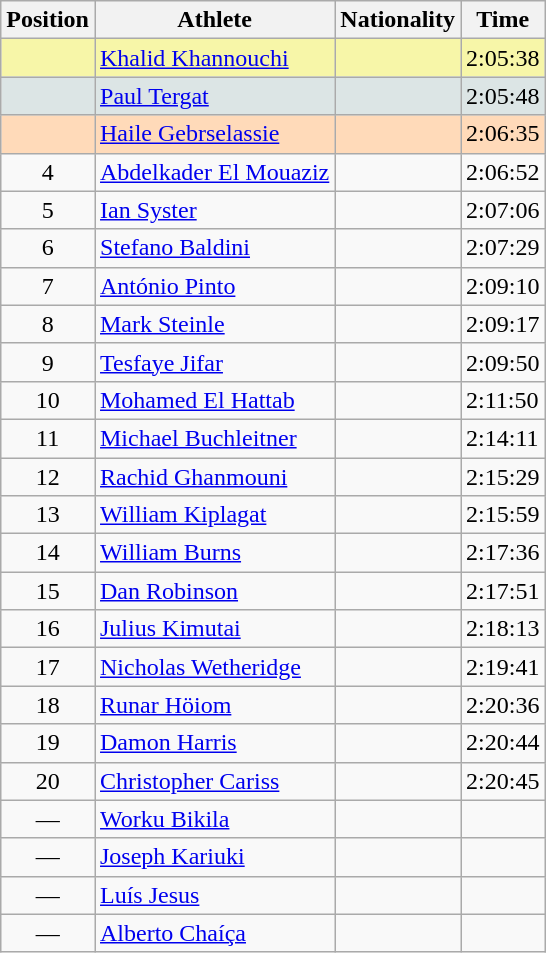<table class="wikitable sortable">
<tr>
<th>Position</th>
<th>Athlete</th>
<th>Nationality</th>
<th>Time</th>
</tr>
<tr bgcolor="#F7F6A8">
<td align=center></td>
<td><a href='#'>Khalid Khannouchi</a></td>
<td></td>
<td>2:05:38 </td>
</tr>
<tr bgcolor="#DCE5E5">
<td align=center></td>
<td><a href='#'>Paul Tergat</a></td>
<td></td>
<td>2:05:48</td>
</tr>
<tr bgcolor="#FFDAB9">
<td align=center></td>
<td><a href='#'>Haile Gebrselassie</a></td>
<td></td>
<td>2:06:35</td>
</tr>
<tr>
<td align=center>4</td>
<td><a href='#'>Abdelkader El Mouaziz</a></td>
<td></td>
<td>2:06:52</td>
</tr>
<tr>
<td align=center>5</td>
<td><a href='#'>Ian Syster</a></td>
<td></td>
<td>2:07:06</td>
</tr>
<tr>
<td align=center>6</td>
<td><a href='#'>Stefano Baldini</a></td>
<td></td>
<td>2:07:29</td>
</tr>
<tr>
<td align=center>7</td>
<td><a href='#'>António Pinto</a></td>
<td></td>
<td>2:09:10</td>
</tr>
<tr>
<td align=center>8</td>
<td><a href='#'>Mark Steinle</a></td>
<td></td>
<td>2:09:17</td>
</tr>
<tr>
<td align=center>9</td>
<td><a href='#'>Tesfaye Jifar</a></td>
<td></td>
<td>2:09:50</td>
</tr>
<tr>
<td align=center>10</td>
<td><a href='#'>Mohamed El Hattab</a></td>
<td></td>
<td>2:11:50</td>
</tr>
<tr>
<td align=center>11</td>
<td><a href='#'>Michael Buchleitner</a></td>
<td></td>
<td>2:14:11</td>
</tr>
<tr>
<td align=center>12</td>
<td><a href='#'>Rachid Ghanmouni</a></td>
<td></td>
<td>2:15:29</td>
</tr>
<tr>
<td align=center>13</td>
<td><a href='#'>William Kiplagat</a></td>
<td></td>
<td>2:15:59</td>
</tr>
<tr>
<td align=center>14</td>
<td><a href='#'>William Burns</a></td>
<td></td>
<td>2:17:36</td>
</tr>
<tr>
<td align=center>15</td>
<td><a href='#'>Dan Robinson</a></td>
<td></td>
<td>2:17:51</td>
</tr>
<tr>
<td align=center>16</td>
<td><a href='#'>Julius Kimutai</a></td>
<td></td>
<td>2:18:13</td>
</tr>
<tr>
<td align=center>17</td>
<td><a href='#'>Nicholas Wetheridge</a></td>
<td></td>
<td>2:19:41</td>
</tr>
<tr>
<td align=center>18</td>
<td><a href='#'>Runar Höiom</a></td>
<td></td>
<td>2:20:36</td>
</tr>
<tr>
<td align=center>19</td>
<td><a href='#'>Damon Harris</a></td>
<td></td>
<td>2:20:44</td>
</tr>
<tr>
<td align=center>20</td>
<td><a href='#'>Christopher Cariss</a></td>
<td></td>
<td>2:20:45</td>
</tr>
<tr>
<td align=center>—</td>
<td><a href='#'>Worku Bikila</a></td>
<td></td>
<td></td>
</tr>
<tr>
<td align=center>—</td>
<td><a href='#'>Joseph Kariuki</a></td>
<td></td>
<td></td>
</tr>
<tr>
<td align=center>—</td>
<td><a href='#'>Luís Jesus</a></td>
<td></td>
<td></td>
</tr>
<tr>
<td align=center>—</td>
<td><a href='#'>Alberto Chaíça</a></td>
<td></td>
<td></td>
</tr>
</table>
